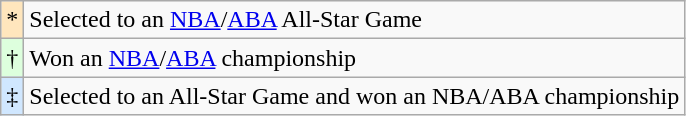<table class="wikitable">
<tr>
<td style="background:#ffe6bd; text-align:center;">*</td>
<td colspan="5">Selected to an <a href='#'>NBA</a>/<a href='#'>ABA</a> All-Star Game</td>
</tr>
<tr>
<td style="background:#dfd; text-align:center;">†</td>
<td colspan="5">Won an <a href='#'>NBA</a>/<a href='#'>ABA</a> championship</td>
</tr>
<tr>
<td style="background:#d0e7ff; text-align:center;">‡</td>
<td colspan="5">Selected to an All-Star Game and won an NBA/ABA championship</td>
</tr>
</table>
